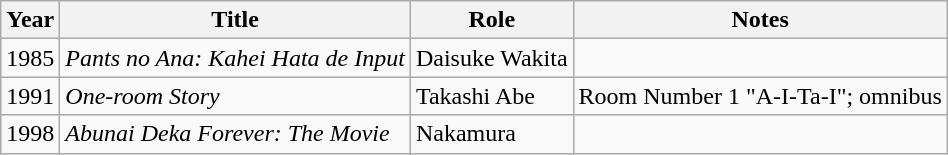<table class="wikitable">
<tr>
<th>Year</th>
<th>Title</th>
<th>Role</th>
<th>Notes</th>
</tr>
<tr>
<td>1985</td>
<td><em>Pants no Ana: Kahei Hata de Input</em></td>
<td>Daisuke Wakita</td>
<td></td>
</tr>
<tr>
<td>1991</td>
<td><em>One-room Story</em></td>
<td>Takashi Abe</td>
<td>Room Number 1 "A-I-Ta-I"; omnibus</td>
</tr>
<tr>
<td>1998</td>
<td><em>Abunai Deka Forever: The Movie</em></td>
<td>Nakamura</td>
<td></td>
</tr>
</table>
